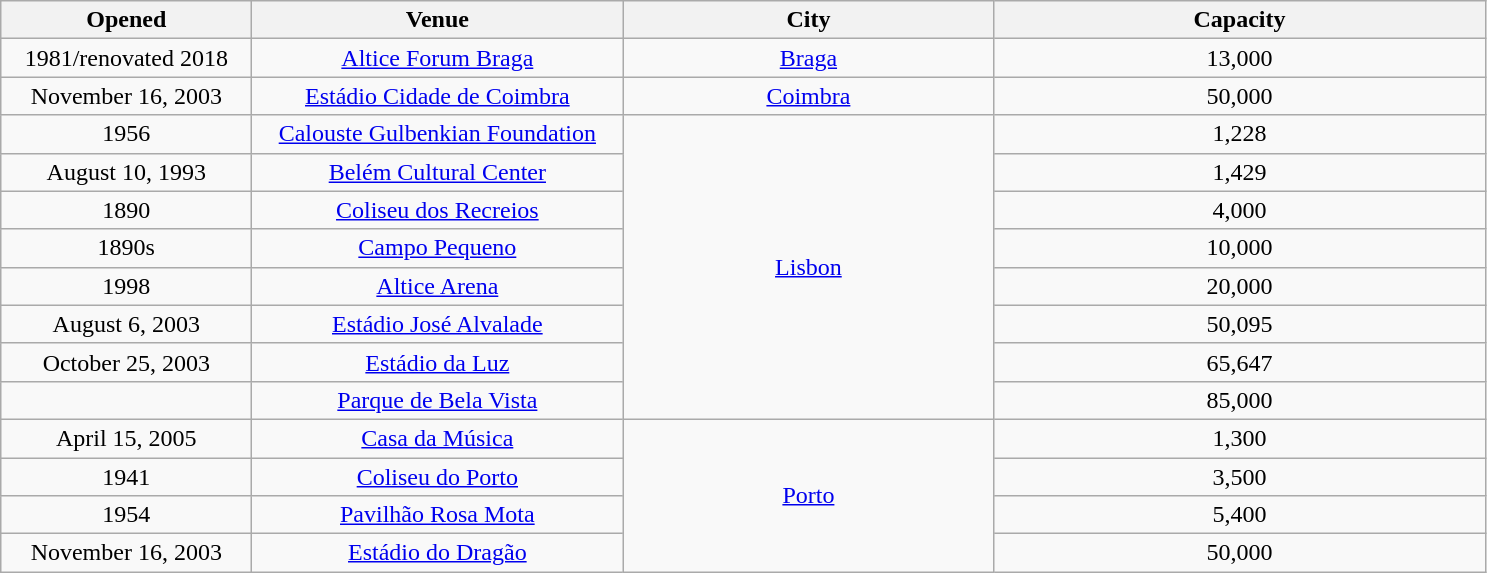<table class="sortable wikitable" style="text-align:center;">
<tr>
<th scope="col" style="width:10em;">Opened</th>
<th scope="col" style="width:15em;">Venue</th>
<th scope="col" style="width:15em;">City</th>
<th scope="col" style="width:20em;">Capacity</th>
</tr>
<tr>
<td>1981/renovated 2018</td>
<td><a href='#'>Altice Forum Braga</a></td>
<td><a href='#'>Braga</a></td>
<td>13,000</td>
</tr>
<tr>
<td>November 16, 2003</td>
<td><a href='#'>Estádio Cidade de Coimbra</a></td>
<td><a href='#'>Coimbra</a></td>
<td>50,000</td>
</tr>
<tr>
<td>1956</td>
<td><a href='#'>Calouste Gulbenkian Foundation</a></td>
<td rowspan="8"><a href='#'>Lisbon</a></td>
<td>1,228</td>
</tr>
<tr>
<td>August 10, 1993</td>
<td><a href='#'>Belém Cultural Center</a></td>
<td>1,429</td>
</tr>
<tr>
<td>1890</td>
<td><a href='#'>Coliseu dos Recreios</a></td>
<td>4,000</td>
</tr>
<tr>
<td>1890s</td>
<td><a href='#'>Campo Pequeno</a></td>
<td>10,000</td>
</tr>
<tr>
<td>1998</td>
<td><a href='#'>Altice Arena</a></td>
<td>20,000</td>
</tr>
<tr>
<td>August 6, 2003</td>
<td><a href='#'>Estádio José Alvalade</a></td>
<td>50,095</td>
</tr>
<tr>
<td>October 25, 2003</td>
<td><a href='#'>Estádio da Luz</a></td>
<td>65,647</td>
</tr>
<tr>
<td></td>
<td><a href='#'>Parque de Bela Vista</a></td>
<td>85,000</td>
</tr>
<tr>
<td>April 15, 2005</td>
<td><a href='#'>Casa da Música</a></td>
<td rowspan="4"><a href='#'>Porto</a></td>
<td>1,300</td>
</tr>
<tr>
<td>1941</td>
<td><a href='#'>Coliseu do Porto</a></td>
<td>3,500</td>
</tr>
<tr>
<td>1954</td>
<td><a href='#'>Pavilhão Rosa Mota</a></td>
<td>5,400</td>
</tr>
<tr>
<td>November 16, 2003</td>
<td><a href='#'>Estádio do Dragão</a></td>
<td>50,000</td>
</tr>
</table>
